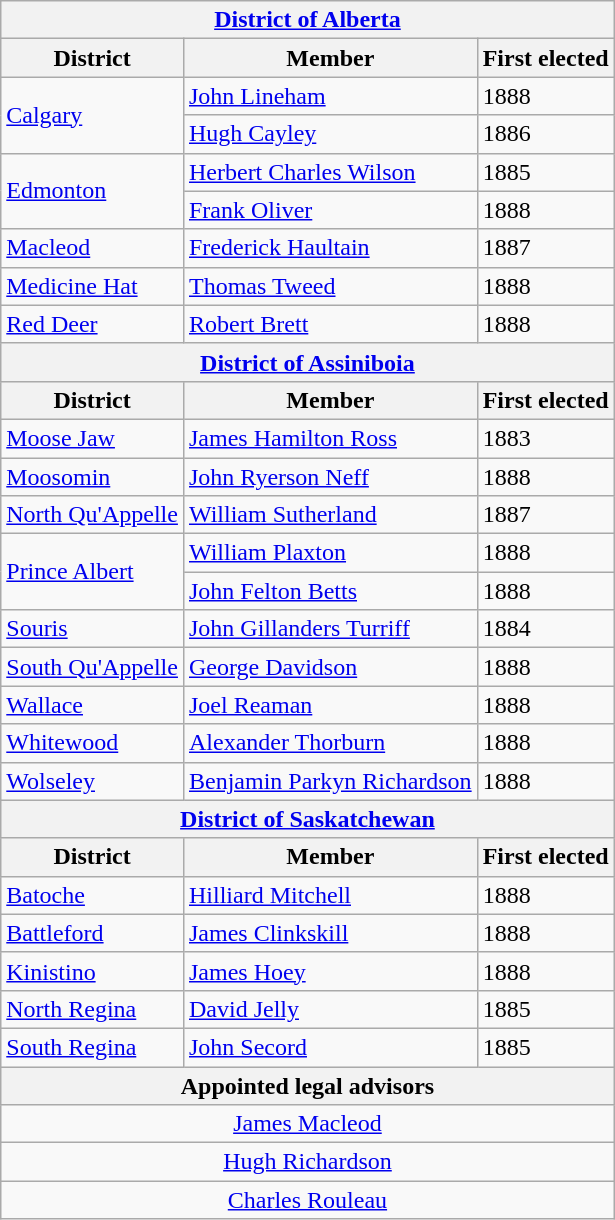<table class="wikitable sortable">
<tr>
<th colspan=3><a href='#'>District of Alberta</a></th>
</tr>
<tr>
<th>District</th>
<th>Member</th>
<th>First elected</th>
</tr>
<tr>
<td rowspan=2><a href='#'>Calgary</a></td>
<td><a href='#'>John Lineham</a></td>
<td>1888</td>
</tr>
<tr>
<td><a href='#'>Hugh Cayley</a></td>
<td>1886</td>
</tr>
<tr>
<td rowspan=2><a href='#'>Edmonton</a></td>
<td><a href='#'>Herbert Charles Wilson</a></td>
<td>1885</td>
</tr>
<tr>
<td><a href='#'>Frank Oliver</a></td>
<td>1888</td>
</tr>
<tr>
<td><a href='#'>Macleod</a></td>
<td><a href='#'>Frederick Haultain</a></td>
<td>1887</td>
</tr>
<tr>
<td><a href='#'>Medicine Hat</a></td>
<td><a href='#'>Thomas Tweed</a></td>
<td>1888</td>
</tr>
<tr>
<td><a href='#'>Red Deer</a></td>
<td><a href='#'>Robert Brett</a></td>
<td>1888</td>
</tr>
<tr>
<th colspan=3><a href='#'>District of Assiniboia</a></th>
</tr>
<tr>
<th>District</th>
<th>Member</th>
<th>First elected</th>
</tr>
<tr>
<td><a href='#'>Moose Jaw</a></td>
<td><a href='#'>James Hamilton Ross</a></td>
<td>1883</td>
</tr>
<tr>
<td><a href='#'>Moosomin</a></td>
<td><a href='#'>John Ryerson Neff</a></td>
<td>1888</td>
</tr>
<tr>
<td><a href='#'>North Qu'Appelle</a></td>
<td><a href='#'>William Sutherland</a></td>
<td>1887</td>
</tr>
<tr>
<td rowspan=2><a href='#'>Prince Albert</a></td>
<td><a href='#'>William Plaxton</a></td>
<td>1888</td>
</tr>
<tr>
<td><a href='#'>John Felton Betts</a></td>
<td>1888</td>
</tr>
<tr>
<td><a href='#'>Souris</a></td>
<td><a href='#'>John Gillanders Turriff</a></td>
<td>1884</td>
</tr>
<tr>
<td><a href='#'>South Qu'Appelle</a></td>
<td><a href='#'>George Davidson</a></td>
<td>1888</td>
</tr>
<tr>
<td><a href='#'>Wallace</a></td>
<td><a href='#'>Joel Reaman</a></td>
<td>1888</td>
</tr>
<tr>
<td><a href='#'>Whitewood</a></td>
<td><a href='#'>Alexander Thorburn</a></td>
<td>1888</td>
</tr>
<tr>
<td><a href='#'>Wolseley</a></td>
<td><a href='#'>Benjamin Parkyn Richardson</a></td>
<td>1888</td>
</tr>
<tr>
<th colspan=3><a href='#'>District of Saskatchewan</a></th>
</tr>
<tr>
<th>District</th>
<th>Member</th>
<th>First elected</th>
</tr>
<tr>
<td><a href='#'>Batoche</a></td>
<td><a href='#'>Hilliard Mitchell</a></td>
<td>1888</td>
</tr>
<tr>
<td><a href='#'>Battleford</a></td>
<td><a href='#'>James Clinkskill</a></td>
<td>1888</td>
</tr>
<tr>
<td><a href='#'>Kinistino</a></td>
<td><a href='#'>James Hoey</a></td>
<td>1888</td>
</tr>
<tr>
<td><a href='#'>North Regina</a></td>
<td><a href='#'>David Jelly</a></td>
<td>1885</td>
</tr>
<tr>
<td><a href='#'>South Regina</a></td>
<td><a href='#'>John Secord</a></td>
<td>1885</td>
</tr>
<tr>
<th colspan=3>Appointed legal advisors</th>
</tr>
<tr>
<td colspan=3 align=center><a href='#'>James Macleod</a></td>
</tr>
<tr>
<td colspan=3 align=center><a href='#'>Hugh Richardson</a></td>
</tr>
<tr>
<td colspan=3 align=center><a href='#'>Charles Rouleau</a></td>
</tr>
</table>
